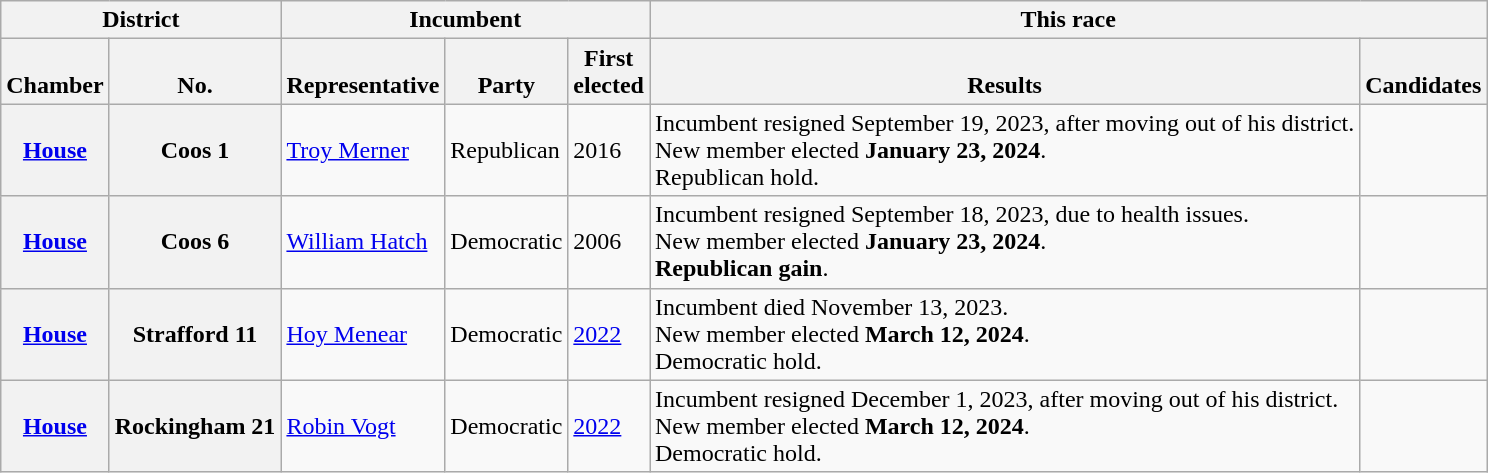<table class="wikitable sortable">
<tr valign=bottom>
<th colspan="2">District</th>
<th colspan="3">Incumbent</th>
<th colspan="2">This race</th>
</tr>
<tr valign=bottom>
<th>Chamber</th>
<th>No.</th>
<th>Representative</th>
<th>Party</th>
<th>First<br>elected</th>
<th>Results</th>
<th>Candidates</th>
</tr>
<tr>
<th><a href='#'>House</a></th>
<th>Coos 1</th>
<td><a href='#'>Troy Merner</a></td>
<td>Republican</td>
<td>2016</td>
<td>Incumbent resigned September 19, 2023, after moving out of his district.<br>New member elected <strong>January 23, 2024</strong>.<br>Republican hold.</td>
<td nowrap></td>
</tr>
<tr>
<th><a href='#'>House</a></th>
<th>Coos 6</th>
<td><a href='#'>William Hatch</a></td>
<td>Democratic</td>
<td>2006</td>
<td>Incumbent resigned September 18, 2023, due to health issues.<br>New member elected <strong>January 23, 2024</strong>.<br><strong>Republican gain</strong>.</td>
<td nowrap></td>
</tr>
<tr>
<th><a href='#'>House</a></th>
<th>Strafford 11</th>
<td><a href='#'>Hoy Menear</a></td>
<td>Democratic</td>
<td><a href='#'>2022</a></td>
<td>Incumbent died November 13, 2023.<br>New member elected <strong>March 12, 2024</strong>.<br>Democratic hold.</td>
<td nowrap></td>
</tr>
<tr>
<th><a href='#'>House</a></th>
<th>Rockingham 21</th>
<td><a href='#'>Robin Vogt</a></td>
<td>Democratic</td>
<td><a href='#'>2022</a></td>
<td>Incumbent resigned December 1, 2023, after moving out of his district.<br>New member elected <strong>March 12, 2024</strong>.<br>Democratic hold.</td>
<td nowrap></td>
</tr>
</table>
